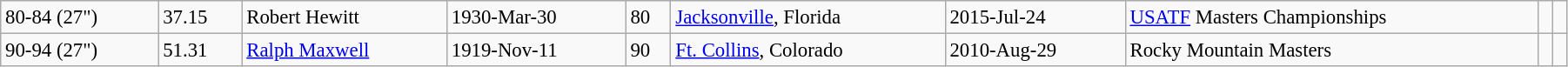<table class="wikitable" style="font-size:95%; width: 95%">
<tr>
<td>80-84 (27")</td>
<td>37.15 </td>
<td>Robert Hewitt</td>
<td>1930-Mar-30</td>
<td>80</td>
<td><a href='#'>Jacksonville</a>, Florida</td>
<td>2015-Jul-24</td>
<td><a href='#'>USATF</a> Masters Championships</td>
<td></td>
<td></td>
</tr>
<tr>
<td>90-94 (27")</td>
<td>51.31</td>
<td><a href='#'>Ralph Maxwell</a></td>
<td>1919-Nov-11</td>
<td>90</td>
<td><a href='#'>Ft. Collins</a>, Colorado</td>
<td>2010-Aug-29</td>
<td>Rocky Mountain Masters</td>
<td></td>
<td></td>
</tr>
</table>
